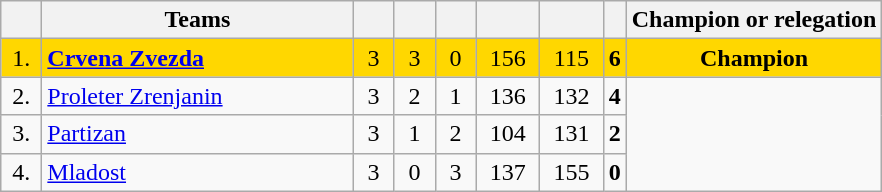<table class="wikitable" style="text-align: center;">
<tr>
<th width=20></th>
<th width=200>Teams</th>
<th width="20"></th>
<th width="20"></th>
<th width="20"></th>
<th width="35"></th>
<th width="35"></th>
<th></th>
<th>Champion or relegation</th>
</tr>
<tr bgcolor=gold>
<td>1.</td>
<td style="text-align:left;"><strong><a href='#'>Crvena Zvezda</a></strong></td>
<td>3</td>
<td>3</td>
<td>0</td>
<td>156</td>
<td>115</td>
<td><strong>6</strong></td>
<td><strong>Champion</strong></td>
</tr>
<tr align=center>
<td>2.</td>
<td style="text-align:left;"><a href='#'>Proleter Zrenjanin</a></td>
<td>3</td>
<td>2</td>
<td>1</td>
<td>136</td>
<td>132</td>
<td><strong>4</strong></td>
</tr>
<tr align=center>
<td>3.</td>
<td style="text-align:left;"><a href='#'>Partizan</a></td>
<td>3</td>
<td>1</td>
<td>2</td>
<td>104</td>
<td>131</td>
<td><strong>2</strong></td>
</tr>
<tr align=center>
<td>4.</td>
<td style="text-align:left;"><a href='#'>Mladost</a></td>
<td>3</td>
<td>0</td>
<td>3</td>
<td>137</td>
<td>155</td>
<td><strong>0</strong></td>
</tr>
</table>
